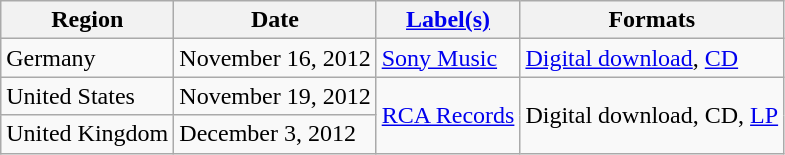<table class="wikitable">
<tr>
<th>Region</th>
<th>Date</th>
<th><a href='#'>Label(s)</a></th>
<th>Formats</th>
</tr>
<tr>
<td>Germany</td>
<td>November 16, 2012</td>
<td><a href='#'>Sony Music</a></td>
<td><a href='#'>Digital download</a>, <a href='#'>CD</a></td>
</tr>
<tr>
<td>United States</td>
<td>November 19, 2012</td>
<td rowspan="2"><a href='#'>RCA Records</a></td>
<td rowspan="2">Digital download, CD, <a href='#'>LP</a></td>
</tr>
<tr>
<td>United Kingdom</td>
<td>December 3, 2012</td>
</tr>
</table>
